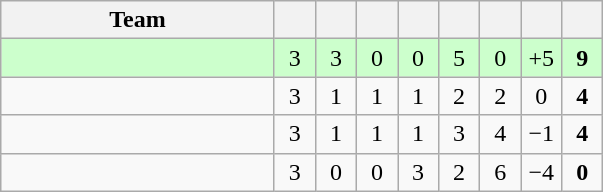<table class="wikitable" style="text-align:center;">
<tr>
<th width=175>Team</th>
<th width=20></th>
<th width=20></th>
<th width=20></th>
<th width=20></th>
<th width=20></th>
<th width=20></th>
<th width=20></th>
<th width=20></th>
</tr>
<tr bgcolor=ccffcc>
<td align="left"></td>
<td>3</td>
<td>3</td>
<td>0</td>
<td>0</td>
<td>5</td>
<td>0</td>
<td>+5</td>
<td><strong>9</strong></td>
</tr>
<tr>
<td align="left"></td>
<td>3</td>
<td>1</td>
<td>1</td>
<td>1</td>
<td>2</td>
<td>2</td>
<td>0</td>
<td><strong>4</strong></td>
</tr>
<tr>
<td align="left"></td>
<td>3</td>
<td>1</td>
<td>1</td>
<td>1</td>
<td>3</td>
<td>4</td>
<td>−1</td>
<td><strong>4</strong></td>
</tr>
<tr>
<td align="left"></td>
<td>3</td>
<td>0</td>
<td>0</td>
<td>3</td>
<td>2</td>
<td>6</td>
<td>−4</td>
<td><strong>0</strong></td>
</tr>
</table>
